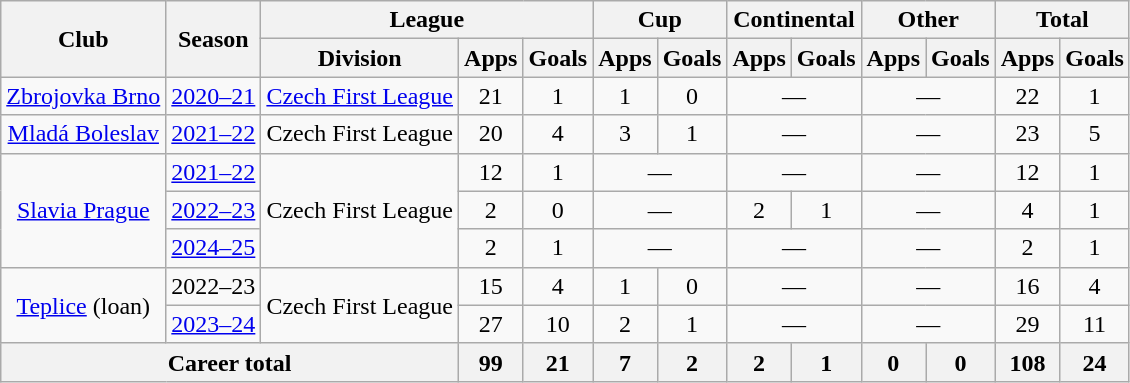<table class="wikitable" style="text-align:center">
<tr>
<th rowspan="2">Club</th>
<th rowspan="2">Season</th>
<th colspan="3">League</th>
<th colspan="2">Cup</th>
<th colspan="2">Continental</th>
<th colspan="2">Other</th>
<th colspan="2">Total</th>
</tr>
<tr>
<th>Division</th>
<th>Apps</th>
<th>Goals</th>
<th>Apps</th>
<th>Goals</th>
<th>Apps</th>
<th>Goals</th>
<th>Apps</th>
<th>Goals</th>
<th>Apps</th>
<th>Goals</th>
</tr>
<tr>
<td><a href='#'>Zbrojovka Brno</a></td>
<td><a href='#'>2020–21</a></td>
<td><a href='#'>Czech First League</a></td>
<td>21</td>
<td>1</td>
<td>1</td>
<td>0</td>
<td colspan="2">—</td>
<td colspan="2">—</td>
<td>22</td>
<td>1</td>
</tr>
<tr>
<td><a href='#'>Mladá Boleslav</a></td>
<td><a href='#'>2021–22</a></td>
<td>Czech First League</td>
<td>20</td>
<td>4</td>
<td>3</td>
<td>1</td>
<td colspan="2">—</td>
<td colspan="2">—</td>
<td>23</td>
<td>5</td>
</tr>
<tr>
<td rowspan="3"><a href='#'>Slavia Prague</a></td>
<td><a href='#'>2021–22</a></td>
<td rowspan="3">Czech First League</td>
<td>12</td>
<td>1</td>
<td colspan="2">—</td>
<td colspan="2">—</td>
<td colspan="2">—</td>
<td>12</td>
<td>1</td>
</tr>
<tr>
<td><a href='#'>2022–23</a></td>
<td>2</td>
<td>0</td>
<td colspan="2">—</td>
<td>2</td>
<td>1</td>
<td colspan="2">—</td>
<td>4</td>
<td>1</td>
</tr>
<tr>
<td><a href='#'>2024–25</a></td>
<td>2</td>
<td>1</td>
<td colspan="2">—</td>
<td colspan="2">—</td>
<td colspan="2">—</td>
<td>2</td>
<td>1</td>
</tr>
<tr>
<td rowspan="2"><a href='#'>Teplice</a> (loan)</td>
<td>2022–23</td>
<td rowspan="2">Czech First League</td>
<td>15</td>
<td>4</td>
<td>1</td>
<td>0</td>
<td colspan="2">—</td>
<td colspan="2">—</td>
<td>16</td>
<td>4</td>
</tr>
<tr>
<td><a href='#'>2023–24</a></td>
<td>27</td>
<td>10</td>
<td>2</td>
<td>1</td>
<td colspan="2">—</td>
<td colspan="2">—</td>
<td>29</td>
<td>11</td>
</tr>
<tr>
<th colspan="3">Career total</th>
<th>99</th>
<th>21</th>
<th>7</th>
<th>2</th>
<th>2</th>
<th>1</th>
<th>0</th>
<th>0</th>
<th>108</th>
<th>24</th>
</tr>
</table>
